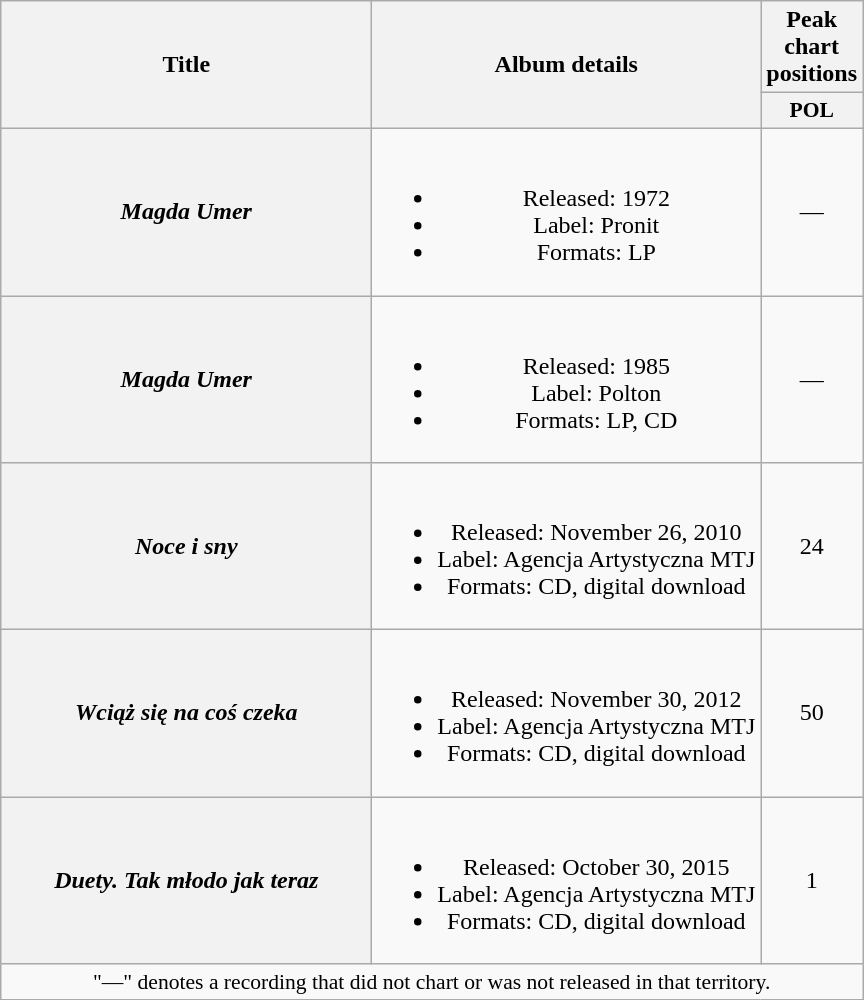<table class="wikitable plainrowheaders" style="text-align:center;">
<tr>
<th scope="col" rowspan="2" style="width:15em;">Title</th>
<th scope="col" rowspan="2">Album details</th>
<th scope="col" colspan="1">Peak chart positions</th>
</tr>
<tr>
<th scope="col" style="width:3em;font-size:90%;">POL<br></th>
</tr>
<tr>
<th scope="row"><em>Magda Umer</em></th>
<td><br><ul><li>Released: 1972</li><li>Label: Pronit</li><li>Formats: LP</li></ul></td>
<td>—</td>
</tr>
<tr>
<th scope="row"><em>Magda Umer</em></th>
<td><br><ul><li>Released: 1985</li><li>Label: Polton</li><li>Formats: LP, CD</li></ul></td>
<td>—</td>
</tr>
<tr>
<th scope="row"><em>Noce i sny</em></th>
<td><br><ul><li>Released: November 26, 2010</li><li>Label: Agencja Artystyczna MTJ</li><li>Formats: CD, digital download</li></ul></td>
<td>24</td>
</tr>
<tr>
<th scope="row"><em>Wciąż się na coś czeka</em></th>
<td><br><ul><li>Released: November 30, 2012</li><li>Label: Agencja Artystyczna MTJ</li><li>Formats: CD, digital download</li></ul></td>
<td>50</td>
</tr>
<tr>
<th scope="row"><em>Duety. Tak młodo jak teraz</em></th>
<td><br><ul><li>Released: October 30, 2015</li><li>Label: Agencja Artystyczna MTJ</li><li>Formats: CD, digital download</li></ul></td>
<td>1</td>
</tr>
<tr>
<td colspan="20" style="font-size:90%">"—" denotes a recording that did not chart or was not released in that territory.</td>
</tr>
</table>
